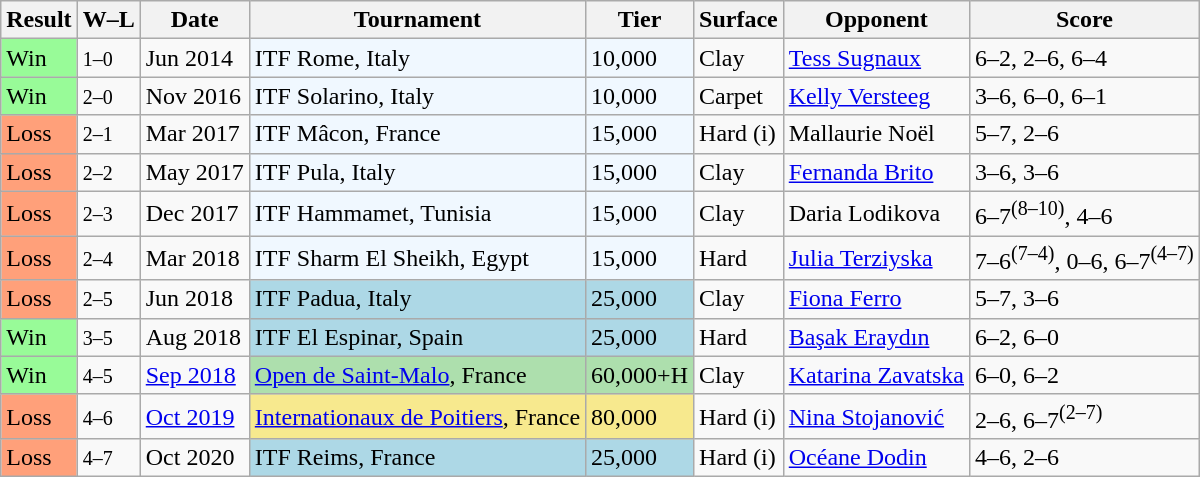<table class="sortable wikitable">
<tr>
<th>Result</th>
<th class="unsortable">W–L</th>
<th>Date</th>
<th>Tournament</th>
<th>Tier</th>
<th>Surface</th>
<th>Opponent</th>
<th class="unsortable">Score</th>
</tr>
<tr>
<td style="background:#98fb98;">Win</td>
<td><small>1–0</small></td>
<td>Jun 2014</td>
<td style="background:#f0f8ff;">ITF Rome, Italy</td>
<td style="background:#f0f8ff;">10,000</td>
<td>Clay</td>
<td> <a href='#'>Tess Sugnaux</a></td>
<td>6–2, 2–6, 6–4</td>
</tr>
<tr>
<td style="background:#98fb98;">Win</td>
<td><small>2–0</small></td>
<td>Nov 2016</td>
<td style="background:#f0f8ff;">ITF Solarino, Italy</td>
<td style="background:#f0f8ff;">10,000</td>
<td>Carpet</td>
<td> <a href='#'>Kelly Versteeg</a></td>
<td>3–6, 6–0, 6–1</td>
</tr>
<tr>
<td style="background:#ffa07a;">Loss</td>
<td><small>2–1</small></td>
<td>Mar 2017</td>
<td style="background:#f0f8ff;">ITF Mâcon, France</td>
<td style="background:#f0f8ff;">15,000</td>
<td>Hard (i)</td>
<td> Mallaurie Noël</td>
<td>5–7, 2–6</td>
</tr>
<tr>
<td style="background:#ffa07a;">Loss</td>
<td><small>2–2</small></td>
<td>May 2017</td>
<td style="background:#f0f8ff;">ITF Pula, Italy</td>
<td style="background:#f0f8ff;">15,000</td>
<td>Clay</td>
<td> <a href='#'>Fernanda Brito</a></td>
<td>3–6, 3–6</td>
</tr>
<tr>
<td style="background:#ffa07a;">Loss</td>
<td><small>2–3</small></td>
<td>Dec 2017</td>
<td style="background:#f0f8ff;">ITF Hammamet, Tunisia</td>
<td style="background:#f0f8ff;">15,000</td>
<td>Clay</td>
<td> Daria Lodikova</td>
<td>6–7<sup>(8–10)</sup>, 4–6</td>
</tr>
<tr>
<td style="background:#ffa07a;">Loss</td>
<td><small>2–4</small></td>
<td>Mar 2018</td>
<td style="background:#f0f8ff;">ITF Sharm El Sheikh, Egypt</td>
<td style="background:#f0f8ff;">15,000</td>
<td>Hard</td>
<td> <a href='#'>Julia Terziyska</a></td>
<td>7–6<sup>(7–4)</sup>, 0–6, 6–7<sup>(4–7)</sup></td>
</tr>
<tr>
<td style="background:#ffa07a;">Loss</td>
<td><small>2–5</small></td>
<td>Jun 2018</td>
<td style="background:lightblue;">ITF Padua, Italy</td>
<td style="background:lightblue;">25,000</td>
<td>Clay</td>
<td> <a href='#'>Fiona Ferro</a></td>
<td>5–7, 3–6</td>
</tr>
<tr>
<td style="background:#98fb98;">Win</td>
<td><small>3–5</small></td>
<td>Aug 2018</td>
<td style="background:lightblue;">ITF El Espinar, Spain</td>
<td style="background:lightblue;">25,000</td>
<td>Hard</td>
<td> <a href='#'>Başak Eraydın</a></td>
<td>6–2, 6–0</td>
</tr>
<tr>
<td style="background:#98fb98;">Win</td>
<td><small>4–5</small></td>
<td><a href='#'>Sep 2018</a></td>
<td style="background:#addfad;"><a href='#'>Open de Saint-Malo</a>, France</td>
<td style="background:#addfad;">60,000+H</td>
<td>Clay</td>
<td> <a href='#'>Katarina Zavatska</a></td>
<td>6–0, 6–2</td>
</tr>
<tr>
<td style="background:#ffa07a;">Loss</td>
<td><small>4–6</small></td>
<td><a href='#'>Oct 2019</a></td>
<td style="background:#f7e98e;"><a href='#'>Internationaux de Poitiers</a>, France</td>
<td style="background:#f7e98e;">80,000</td>
<td>Hard (i)</td>
<td> <a href='#'>Nina Stojanović</a></td>
<td>2–6, 6–7<sup>(2–7)</sup></td>
</tr>
<tr>
<td style="background:#ffa07a;">Loss</td>
<td><small>4–7</small></td>
<td>Oct 2020</td>
<td style="background:lightblue;">ITF Reims, France</td>
<td style="background:lightblue;">25,000</td>
<td>Hard (i)</td>
<td> <a href='#'>Océane Dodin</a></td>
<td>4–6, 2–6</td>
</tr>
</table>
